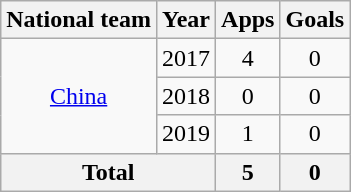<table class="wikitable" style="text-align:center">
<tr>
<th>National team</th>
<th>Year</th>
<th>Apps</th>
<th>Goals</th>
</tr>
<tr>
<td rowspan="3"><a href='#'>China</a></td>
<td>2017</td>
<td>4</td>
<td>0</td>
</tr>
<tr>
<td>2018</td>
<td>0</td>
<td>0</td>
</tr>
<tr>
<td>2019</td>
<td>1</td>
<td>0</td>
</tr>
<tr>
<th colspan=2>Total</th>
<th>5</th>
<th>0</th>
</tr>
</table>
